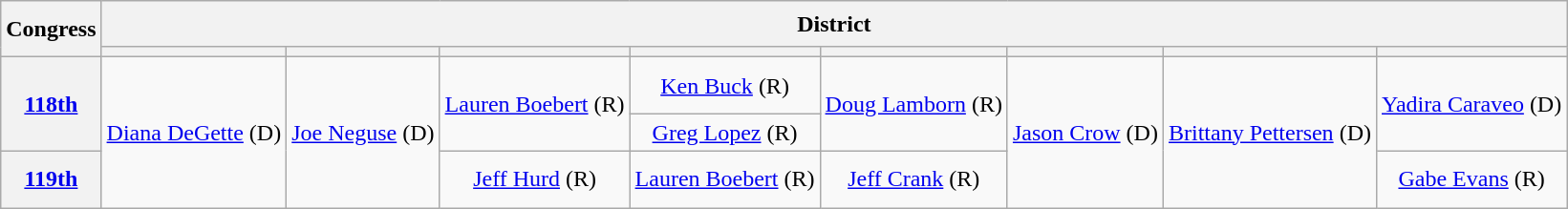<table class=wikitable style="text-align:center">
<tr style="height:2em">
<th scope="col" rowspan=2>Congress</th>
<th scope="colgroup" colspan=8>District</th>
</tr>
<tr>
<th scope="col"></th>
<th scope="col"></th>
<th scope="col"></th>
<th scope="col"></th>
<th scope="col"></th>
<th scope="col"></th>
<th scope="col"></th>
<th scope="col"></th>
</tr>
<tr style="height:2.5em">
<th scope="row" rowspan=2><a href='#'>118th</a> </th>
<td rowspan=3 ><a href='#'>Diana DeGette</a> (D)</td>
<td rowspan=3 ><a href='#'>Joe Neguse</a> (D)</td>
<td rowspan=2 ><a href='#'>Lauren Boebert</a> (R)</td>
<td rowspan=1 ><a href='#'>Ken Buck</a> (R)</td>
<td rowspan=2 ><a href='#'>Doug Lamborn</a> (R)</td>
<td rowspan=3 ><a href='#'>Jason Crow</a> (D)</td>
<td rowspan=3 ><a href='#'>Brittany Pettersen</a> (D)</td>
<td rowspan=2 ><a href='#'>Yadira Caraveo</a> (D)</td>
</tr>
<tr>
<td colspan=1 ><a href='#'>Greg Lopez</a> (R)</td>
</tr>
<tr style="height:2.5em">
<th scope="row" rowspan=2><a href='#'>119th</a> </th>
<td rowspan=1 ><a href='#'>Jeff Hurd</a> (R)</td>
<td rowspan=1 ><a href='#'>Lauren Boebert</a> (R)</td>
<td rowspan=1 ><a href='#'>Jeff Crank</a> (R)</td>
<td rowspan=1 ><a href='#'>Gabe Evans</a> (R)</td>
</tr>
</table>
